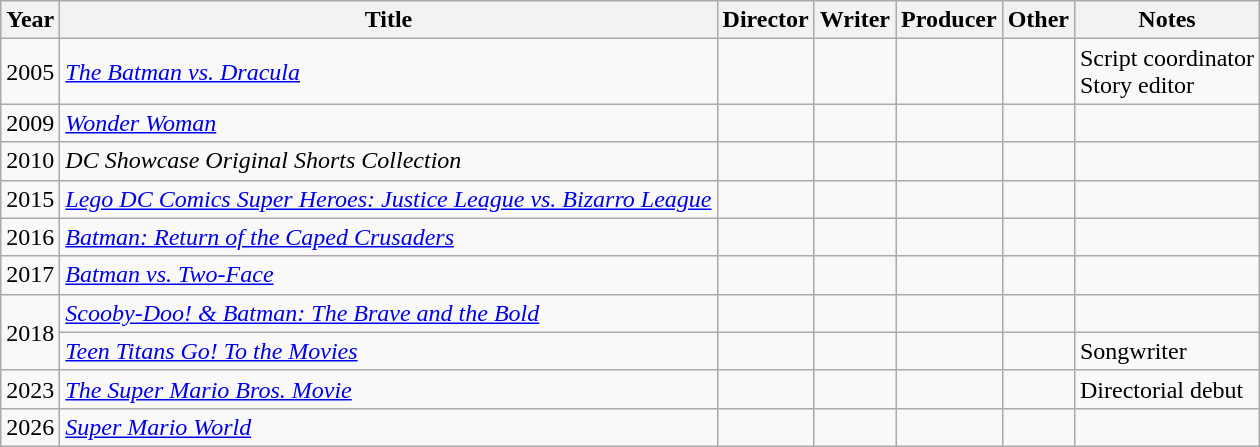<table class="wikitable">
<tr>
<th>Year</th>
<th>Title</th>
<th>Director</th>
<th>Writer</th>
<th>Producer</th>
<th>Other</th>
<th>Notes</th>
</tr>
<tr>
<td>2005</td>
<td><em><a href='#'>The Batman vs. Dracula</a></em></td>
<td></td>
<td></td>
<td></td>
<td></td>
<td>Script coordinator<br>Story editor</td>
</tr>
<tr>
<td>2009</td>
<td><em><a href='#'>Wonder Woman</a></em></td>
<td></td>
<td></td>
<td></td>
<td></td>
<td></td>
</tr>
<tr>
<td>2010</td>
<td><em>DC Showcase Original Shorts Collection</em></td>
<td></td>
<td></td>
<td></td>
<td></td>
<td></td>
</tr>
<tr>
<td>2015</td>
<td><em><a href='#'>Lego DC Comics Super Heroes: Justice League vs. Bizarro League</a></em></td>
<td></td>
<td></td>
<td></td>
<td></td>
<td></td>
</tr>
<tr>
<td>2016</td>
<td><em><a href='#'>Batman: Return of the Caped Crusaders</a></em></td>
<td></td>
<td></td>
<td></td>
<td></td>
<td></td>
</tr>
<tr>
<td>2017</td>
<td><em><a href='#'>Batman vs. Two-Face</a></em></td>
<td></td>
<td></td>
<td></td>
<td></td>
<td></td>
</tr>
<tr>
<td rowspan="2">2018</td>
<td><em><a href='#'>Scooby-Doo! & Batman: The Brave and the Bold</a></em></td>
<td></td>
<td></td>
<td></td>
<td></td>
<td></td>
</tr>
<tr>
<td><em><a href='#'>Teen Titans Go! To the Movies</a></em></td>
<td></td>
<td></td>
<td></td>
<td></td>
<td>Songwriter</td>
</tr>
<tr>
<td>2023</td>
<td><em><a href='#'>The Super Mario Bros. Movie</a></em></td>
<td></td>
<td></td>
<td></td>
<td></td>
<td>Directorial debut</td>
</tr>
<tr>
<td>2026</td>
<td><em><a href='#'>Super Mario World</a></em></td>
<td></td>
<td></td>
<td></td>
<td></td>
<td></td>
</tr>
</table>
